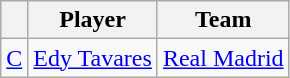<table class="wikitable">
<tr>
<th align="center"></th>
<th align="center">Player</th>
<th align="center">Team</th>
</tr>
<tr>
<td align=center><a href='#'>C</a></td>
<td> <a href='#'>Edy Tavares</a></td>
<td><a href='#'>Real Madrid</a></td>
</tr>
</table>
